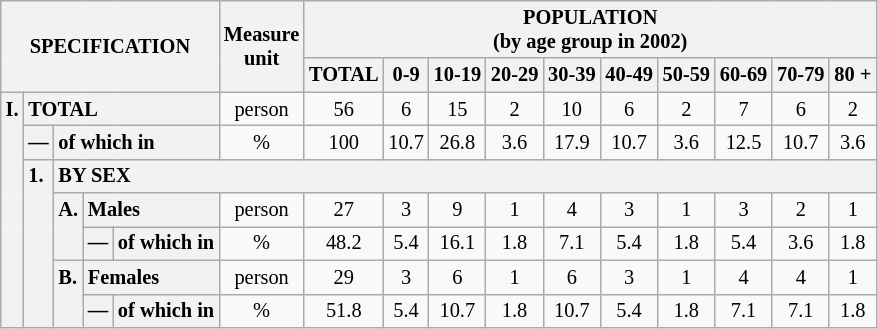<table class="wikitable" style="font-size:85%; text-align:center">
<tr>
<th rowspan="2" colspan="5">SPECIFICATION</th>
<th rowspan="2">Measure<br> unit</th>
<th colspan="10" rowspan="1">POPULATION<br> (by age group in 2002)</th>
</tr>
<tr>
<th>TOTAL</th>
<th>0-9</th>
<th>10-19</th>
<th>20-29</th>
<th>30-39</th>
<th>40-49</th>
<th>50-59</th>
<th>60-69</th>
<th>70-79</th>
<th>80 +</th>
</tr>
<tr>
<th style="text-align:left" valign="top" rowspan="7">I.</th>
<th style="text-align:left" colspan="4">TOTAL</th>
<td>person</td>
<td>56</td>
<td>6</td>
<td>15</td>
<td>2</td>
<td>10</td>
<td>6</td>
<td>2</td>
<td>7</td>
<td>6</td>
<td>2</td>
</tr>
<tr>
<th style="text-align:left" valign="top">—</th>
<th style="text-align:left" colspan="3">of which in</th>
<td>%</td>
<td>100</td>
<td>10.7</td>
<td>26.8</td>
<td>3.6</td>
<td>17.9</td>
<td>10.7</td>
<td>3.6</td>
<td>12.5</td>
<td>10.7</td>
<td>3.6</td>
</tr>
<tr>
<th style="text-align:left" valign="top" rowspan="5">1.</th>
<th style="text-align:left" colspan="14">BY SEX</th>
</tr>
<tr>
<th style="text-align:left" valign="top" rowspan="2">A.</th>
<th style="text-align:left" colspan="2">Males</th>
<td>person</td>
<td>27</td>
<td>3</td>
<td>9</td>
<td>1</td>
<td>4</td>
<td>3</td>
<td>1</td>
<td>3</td>
<td>2</td>
<td>1</td>
</tr>
<tr>
<th style="text-align:left" valign="top">—</th>
<th style="text-align:left" colspan="1">of which in</th>
<td>%</td>
<td>48.2</td>
<td>5.4</td>
<td>16.1</td>
<td>1.8</td>
<td>7.1</td>
<td>5.4</td>
<td>1.8</td>
<td>5.4</td>
<td>3.6</td>
<td>1.8</td>
</tr>
<tr>
<th style="text-align:left" valign="top" rowspan="2">B.</th>
<th style="text-align:left" colspan="2">Females</th>
<td>person</td>
<td>29</td>
<td>3</td>
<td>6</td>
<td>1</td>
<td>6</td>
<td>3</td>
<td>1</td>
<td>4</td>
<td>4</td>
<td>1</td>
</tr>
<tr>
<th style="text-align:left" valign="top">—</th>
<th style="text-align:left" colspan="1">of which in</th>
<td>%</td>
<td>51.8</td>
<td>5.4</td>
<td>10.7</td>
<td>1.8</td>
<td>10.7</td>
<td>5.4</td>
<td>1.8</td>
<td>7.1</td>
<td>7.1</td>
<td>1.8</td>
</tr>
</table>
